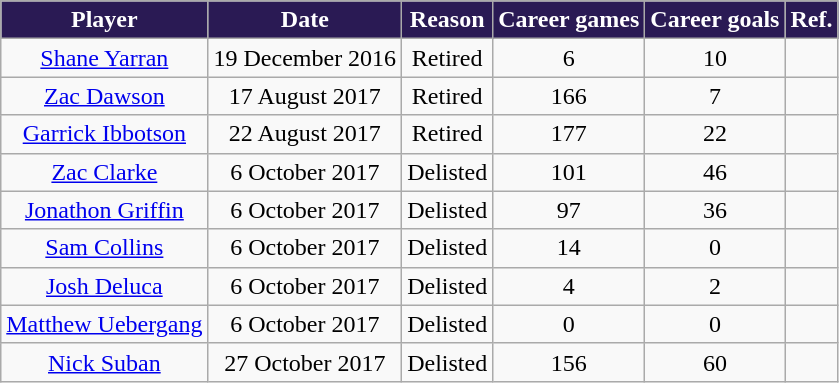<table class="wikitable" style="text-align:center;">
<tr>
<td style="background:#2A1A54; color: white;"><strong>Player</strong></td>
<td style="background:#2A1A54; color: white;"><strong>Date</strong></td>
<td style="background:#2A1A54; color: white;"><strong>Reason</strong></td>
<td style="background:#2A1A54; color: white;"><strong>Career games</strong></td>
<td style="background:#2A1A54; color: white;"><strong>Career goals</strong></td>
<td style="background:#2A1A54; color: white;"><strong>Ref.</strong></td>
</tr>
<tr>
<td><a href='#'>Shane Yarran</a></td>
<td>19 December 2016</td>
<td>Retired</td>
<td>6</td>
<td>10</td>
<td></td>
</tr>
<tr>
<td><a href='#'>Zac Dawson</a></td>
<td>17 August 2017</td>
<td>Retired</td>
<td>166</td>
<td>7</td>
<td></td>
</tr>
<tr>
<td><a href='#'>Garrick Ibbotson</a></td>
<td>22 August 2017</td>
<td>Retired</td>
<td>177</td>
<td>22</td>
<td></td>
</tr>
<tr>
<td><a href='#'>Zac Clarke</a></td>
<td>6 October 2017</td>
<td>Delisted</td>
<td>101</td>
<td>46</td>
<td></td>
</tr>
<tr>
<td><a href='#'>Jonathon Griffin</a></td>
<td>6 October 2017</td>
<td>Delisted</td>
<td>97</td>
<td>36</td>
<td></td>
</tr>
<tr>
<td><a href='#'>Sam Collins</a></td>
<td>6 October 2017</td>
<td>Delisted</td>
<td>14</td>
<td>0</td>
<td></td>
</tr>
<tr>
<td><a href='#'>Josh Deluca</a></td>
<td>6 October 2017</td>
<td>Delisted</td>
<td>4</td>
<td>2</td>
<td></td>
</tr>
<tr>
<td><a href='#'>Matthew Uebergang</a></td>
<td>6 October 2017</td>
<td>Delisted</td>
<td>0</td>
<td>0</td>
<td></td>
</tr>
<tr>
<td><a href='#'>Nick Suban</a></td>
<td>27 October 2017</td>
<td>Delisted</td>
<td>156</td>
<td>60</td>
<td></td>
</tr>
</table>
